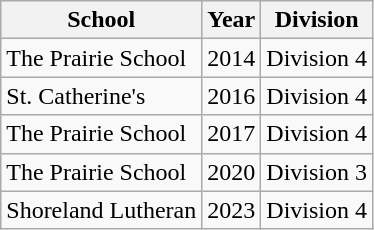<table class="wikitable">
<tr>
<th>School</th>
<th>Year</th>
<th>Division</th>
</tr>
<tr>
<td>The Prairie School</td>
<td>2014</td>
<td>Division 4</td>
</tr>
<tr>
<td>St. Catherine's</td>
<td>2016</td>
<td>Division 4</td>
</tr>
<tr>
<td>The Prairie School</td>
<td>2017</td>
<td>Division 4</td>
</tr>
<tr>
<td>The Prairie School</td>
<td>2020</td>
<td>Division 3</td>
</tr>
<tr>
<td>Shoreland Lutheran</td>
<td>2023</td>
<td>Division 4</td>
</tr>
</table>
